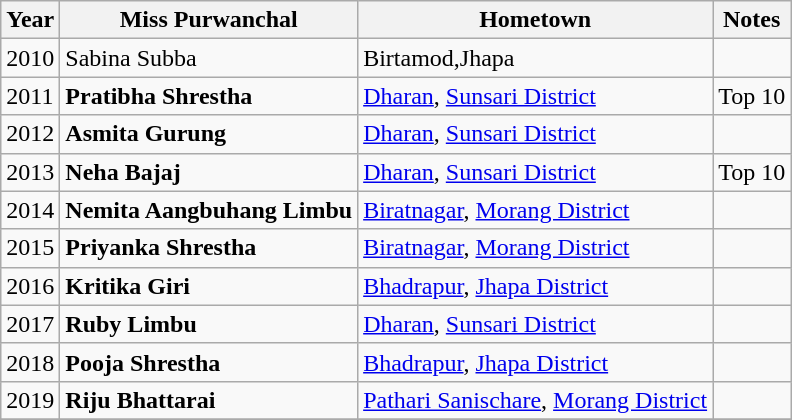<table class="wikitable">
<tr>
<th>Year</th>
<th>Miss Purwanchal</th>
<th>Hometown</th>
<th>Notes</th>
</tr>
<tr>
<td>2010</td>
<td>Sabina Subba</td>
<td>Birtamod,Jhapa</td>
<td></td>
</tr>
<tr>
<td>2011</td>
<td><strong>Pratibha Shrestha</strong></td>
<td><a href='#'>Dharan</a>, <a href='#'>Sunsari District</a></td>
<td>Top 10</td>
</tr>
<tr>
<td>2012</td>
<td><strong>Asmita Gurung</strong></td>
<td><a href='#'>Dharan</a>, <a href='#'>Sunsari District</a></td>
<td></td>
</tr>
<tr>
<td>2013</td>
<td><strong>Neha Bajaj</strong></td>
<td><a href='#'>Dharan</a>, <a href='#'>Sunsari District</a></td>
<td>Top 10</td>
</tr>
<tr>
<td>2014</td>
<td><strong>Nemita Aangbuhang Limbu</strong></td>
<td><a href='#'>Biratnagar</a>, <a href='#'>Morang District</a></td>
<td></td>
</tr>
<tr>
<td>2015</td>
<td><strong>Priyanka Shrestha</strong></td>
<td><a href='#'>Biratnagar</a>, <a href='#'>Morang District</a></td>
<td></td>
</tr>
<tr>
<td>2016</td>
<td><strong>Kritika Giri</strong></td>
<td><a href='#'>Bhadrapur</a>, <a href='#'>Jhapa District</a></td>
<td></td>
</tr>
<tr>
<td>2017</td>
<td><strong>Ruby Limbu</strong></td>
<td><a href='#'>Dharan</a>, <a href='#'>Sunsari District</a></td>
<td></td>
</tr>
<tr>
<td>2018</td>
<td><strong>Pooja Shrestha</strong></td>
<td><a href='#'>Bhadrapur</a>, <a href='#'>Jhapa District</a></td>
<td></td>
</tr>
<tr>
<td>2019</td>
<td><strong>Riju Bhattarai</strong></td>
<td><a href='#'>Pathari Sanischare</a>, <a href='#'>Morang District</a></td>
<td></td>
</tr>
<tr>
</tr>
</table>
